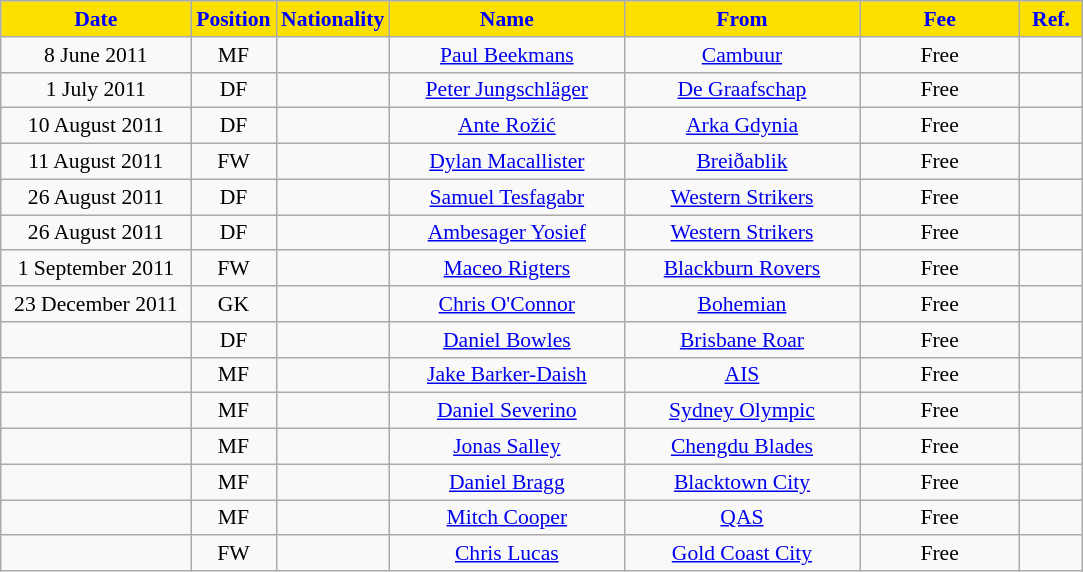<table class="wikitable"  style="text-align:center; font-size:90%; ">
<tr>
<th style="background:#FCE000; color:blue; width:120px;">Date</th>
<th style="background:#FCE000; color:blue; width:50px;">Position</th>
<th style="background:#FCE000; color:blue; width:50px;">Nationality</th>
<th style="background:#FCE000; color:blue; width:150px;">Name</th>
<th style="background:#FCE000; color:blue; width:150px;">From</th>
<th style="background:#FCE000; color:blue; width:100px;">Fee</th>
<th style="background:#FCE000; color:blue; width:35px;">Ref.</th>
</tr>
<tr>
<td>8 June 2011</td>
<td>MF</td>
<td></td>
<td><a href='#'>Paul Beekmans</a></td>
<td><a href='#'>Cambuur</a></td>
<td>Free</td>
<td></td>
</tr>
<tr>
<td>1 July 2011</td>
<td>DF</td>
<td></td>
<td><a href='#'>Peter Jungschläger</a></td>
<td><a href='#'>De Graafschap</a></td>
<td>Free</td>
<td></td>
</tr>
<tr>
<td>10 August 2011</td>
<td>DF</td>
<td></td>
<td><a href='#'>Ante Rožić</a></td>
<td><a href='#'>Arka Gdynia</a></td>
<td>Free</td>
<td></td>
</tr>
<tr>
<td>11 August 2011</td>
<td>FW</td>
<td></td>
<td><a href='#'>Dylan Macallister</a></td>
<td><a href='#'>Breiðablik</a></td>
<td>Free</td>
<td></td>
</tr>
<tr>
<td>26 August 2011</td>
<td>DF</td>
<td></td>
<td><a href='#'>Samuel Tesfagabr</a></td>
<td><a href='#'>Western Strikers</a></td>
<td>Free</td>
<td></td>
</tr>
<tr>
<td>26 August 2011</td>
<td>DF</td>
<td></td>
<td><a href='#'>Ambesager Yosief</a></td>
<td><a href='#'>Western Strikers</a></td>
<td>Free</td>
<td></td>
</tr>
<tr>
<td>1 September 2011</td>
<td>FW</td>
<td></td>
<td><a href='#'>Maceo Rigters</a></td>
<td><a href='#'>Blackburn Rovers</a></td>
<td>Free</td>
<td></td>
</tr>
<tr>
<td>23 December 2011</td>
<td>GK</td>
<td></td>
<td><a href='#'>Chris O'Connor</a></td>
<td><a href='#'>Bohemian</a></td>
<td>Free</td>
<td></td>
</tr>
<tr>
<td></td>
<td>DF</td>
<td></td>
<td><a href='#'>Daniel Bowles</a></td>
<td><a href='#'>Brisbane Roar</a></td>
<td>Free</td>
<td></td>
</tr>
<tr>
<td></td>
<td>MF</td>
<td></td>
<td><a href='#'>Jake Barker-Daish</a></td>
<td><a href='#'>AIS</a></td>
<td>Free</td>
<td></td>
</tr>
<tr>
<td></td>
<td>MF</td>
<td></td>
<td><a href='#'>Daniel Severino</a></td>
<td><a href='#'>Sydney Olympic</a></td>
<td>Free</td>
<td></td>
</tr>
<tr>
<td></td>
<td>MF</td>
<td></td>
<td><a href='#'>Jonas Salley</a></td>
<td><a href='#'>Chengdu Blades</a></td>
<td>Free</td>
<td></td>
</tr>
<tr>
<td></td>
<td>MF</td>
<td></td>
<td><a href='#'>Daniel Bragg</a></td>
<td><a href='#'>Blacktown City</a></td>
<td>Free</td>
<td></td>
</tr>
<tr>
<td></td>
<td>MF</td>
<td></td>
<td><a href='#'>Mitch Cooper</a></td>
<td><a href='#'>QAS</a></td>
<td>Free</td>
<td></td>
</tr>
<tr>
<td></td>
<td>FW</td>
<td></td>
<td><a href='#'>Chris Lucas</a></td>
<td><a href='#'>Gold Coast City</a></td>
<td>Free</td>
<td></td>
</tr>
</table>
